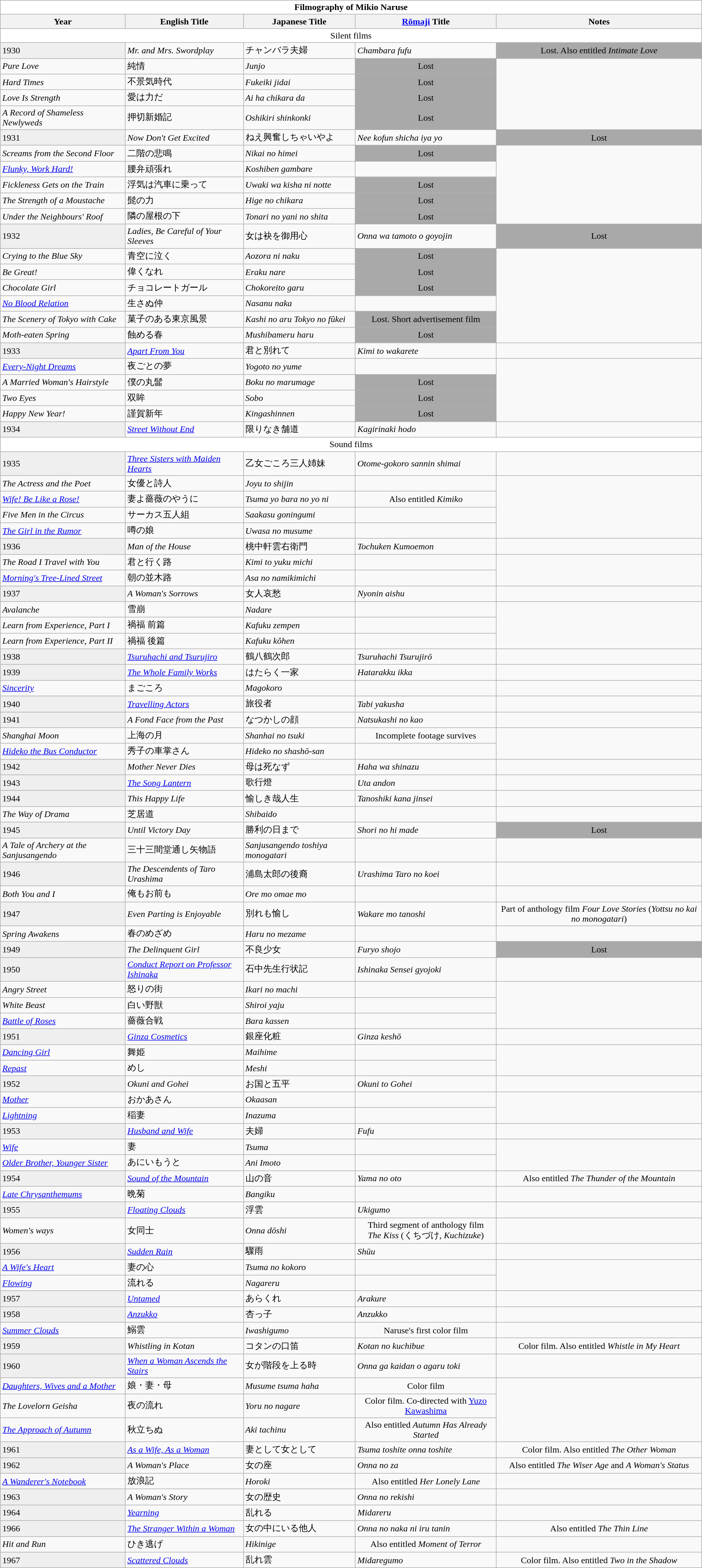<table class="wikitable collapsible" style="clear:none; font-size:100%; padding:0 auto; width:100%; margin:auto">
<tr>
<th colspan=5 align="center" style="background:#FFFFFF">Filmography of Mikio Naruse</th>
</tr>
<tr>
<th>Year</th>
<th>English Title</th>
<th>Japanese Title</th>
<th><a href='#'>Rōmaji</a> Title</th>
<th>Notes</th>
</tr>
<tr>
<td colspan=5 align="center" style="background:#ffffff">Silent films</td>
</tr>
<tr>
<td rowspan=1 style=background:#efefef; rowspan=5>1930</td>
<td><em>Mr. and Mrs. Swordplay</em></td>
<td>チャンバラ夫婦</td>
<td><em>Chambara fufu</em></td>
<td style="background:#A9A9A9" align="center">Lost. Also entitled <em>Intimate Love</em></td>
</tr>
<tr>
<td><em>Pure Love</em></td>
<td>純情</td>
<td><em>Junjo</em></td>
<td style="background:#A9A9A9" align="center">Lost</td>
</tr>
<tr>
<td><em>Hard Times</em></td>
<td>不景気時代</td>
<td><em>Fukeiki jidai</em></td>
<td style="background:#A9A9A9" align="center">Lost</td>
</tr>
<tr>
<td><em>Love Is Strength</em></td>
<td>愛は力だ</td>
<td><em>Ai ha chikara da</em></td>
<td style="background:#A9A9A9" align="center">Lost</td>
</tr>
<tr>
<td><em>A Record of Shameless Newlyweds</em></td>
<td>押切新婚記</td>
<td><em>Oshikiri shinkonki</em></td>
<td style="background:#A9A9A9" align="center">Lost</td>
</tr>
<tr>
<td rowspan=1 style=background:#efefef; rowspan=6>1931</td>
<td><em>Now Don't Get Excited</em></td>
<td>ねえ興奮しちゃいやよ</td>
<td><em>Nee kofun shicha iya yo</em></td>
<td style="background:#A9A9A9" align="center">Lost</td>
</tr>
<tr>
<td><em>Screams from the Second Floor</em></td>
<td>二階の悲鳴</td>
<td><em>Nikai no himei</em></td>
<td style="background:#A9A9A9" align="center">Lost</td>
</tr>
<tr>
<td><em><a href='#'>Flunky, Work Hard!</a></em></td>
<td>腰弁頑張れ</td>
<td><em>Koshiben gambare</em></td>
<td></td>
</tr>
<tr>
<td><em>Fickleness Gets on the Train</em></td>
<td>浮気は汽車に乗って</td>
<td><em>Uwaki wa kisha ni notte</em></td>
<td style="background:#A9A9A9" align="center">Lost</td>
</tr>
<tr>
<td><em>The Strength of a Moustache</em></td>
<td>髭の力</td>
<td><em>Hige no chikara</em></td>
<td style="background:#A9A9A9" align="center">Lost</td>
</tr>
<tr>
<td><em>Under the Neighbours' Roof</em></td>
<td>隣の屋根の下</td>
<td><em>Tonari no yani no shita</em></td>
<td style="background:#A9A9A9" align="center">Lost</td>
</tr>
<tr>
<td rowspan=1 style=background:#efefef; rowspan=7>1932</td>
<td><em>Ladies, Be Careful of Your Sleeves</em></td>
<td>女は袂を御用心</td>
<td><em>Onna wa tamoto o goyojin</em></td>
<td style="background:#A9A9A9" align="center">Lost</td>
</tr>
<tr>
<td><em>Crying to the Blue Sky</em></td>
<td>青空に泣く</td>
<td><em>Aozora ni naku</em></td>
<td style="background:#A9A9A9" align="center">Lost</td>
</tr>
<tr>
<td><em>Be Great!</em></td>
<td>偉くなれ</td>
<td><em>Eraku nare</em></td>
<td style="background:#A9A9A9" align="center">Lost</td>
</tr>
<tr>
<td><em>Chocolate Girl</em></td>
<td>チョコレートガール</td>
<td><em>Chokoreito garu</em></td>
<td style="background:#A9A9A9" align="center">Lost</td>
</tr>
<tr>
<td><em><a href='#'>No Blood Relation</a></em></td>
<td>生さぬ仲</td>
<td><em>Nasanu naka</em></td>
<td></td>
</tr>
<tr>
<td><em>The Scenery of Tokyo with Cake</em></td>
<td>菓子のある東京風景</td>
<td><em>Kashi no aru Tokyo no fûkei</em></td>
<td style="background:#A9A9A9" align="center">Lost. Short advertisement film</td>
</tr>
<tr>
<td><em>Moth-eaten Spring</em></td>
<td>蝕める春</td>
<td><em>Mushibameru haru</em></td>
<td style="background:#A9A9A9" align="center">Lost</td>
</tr>
<tr>
<td rowspan=1 style=background:#efefef; rowspan=5>1933</td>
<td><em><a href='#'>Apart From You</a></em></td>
<td>君と別れて</td>
<td><em>Kimi to wakarete</em></td>
<td></td>
</tr>
<tr>
<td><em><a href='#'>Every-Night Dreams</a></em></td>
<td>夜ごとの夢</td>
<td><em>Yogoto no yume</em></td>
<td></td>
</tr>
<tr>
<td><em>A Married Woman's Hairstyle</em></td>
<td>僕の丸髷</td>
<td><em>Boku no marumage</em></td>
<td style="background:#A9A9A9" align="center">Lost</td>
</tr>
<tr>
<td><em>Two Eyes</em></td>
<td>双眸</td>
<td><em>Sobo</em></td>
<td style="background:#A9A9A9" align="center">Lost</td>
</tr>
<tr>
<td><em>Happy New Year!</em></td>
<td>謹賀新年</td>
<td><em>Kingashinnen</em></td>
<td style="background:#A9A9A9" align="center">Lost</td>
</tr>
<tr>
<td rowspan=1 style=background:#efefef;>1934</td>
<td><em><a href='#'>Street Without End</a></em></td>
<td>限りなき舗道</td>
<td><em>Kagirinaki hodo</em></td>
<td></td>
</tr>
<tr>
<td colspan=5 align="center" style="background:#FFFFFF">Sound films</td>
</tr>
<tr>
<td rowspan=1 style=background:#efefef; rowspan=5>1935</td>
<td><em><a href='#'>Three Sisters with Maiden Hearts</a></em></td>
<td>乙女ごころ三人姉妹</td>
<td><em>Otome-gokoro sannin shimai</em></td>
<td></td>
</tr>
<tr>
<td><em>The Actress and the Poet</em></td>
<td>女優と詩人</td>
<td><em>Joyu to shijin</em></td>
<td></td>
</tr>
<tr>
<td><em><a href='#'>Wife! Be Like a Rose!</a></em></td>
<td>妻よ薔薇のやうに</td>
<td><em>Tsuma yo bara no yo ni</em></td>
<td align="center">Also entitled <em>Kimiko</em></td>
</tr>
<tr>
<td><em>Five Men in the Circus</em></td>
<td>サーカス五人組</td>
<td><em>Saakasu goningumi</em></td>
<td></td>
</tr>
<tr>
<td><em><a href='#'>The Girl in the Rumor</a></em></td>
<td>噂の娘</td>
<td><em>Uwasa no musume</em></td>
<td></td>
</tr>
<tr>
<td rowspan=1 style=background:#efefef; rowspan=3>1936</td>
<td><em>Man of the House</em></td>
<td>桃中軒雲右衛門</td>
<td><em>Tochuken Kumoemon</em></td>
<td></td>
</tr>
<tr>
<td><em>The Road I Travel with You</em></td>
<td>君と行く路</td>
<td><em>Kimi to yuku michi</em></td>
<td></td>
</tr>
<tr>
<td><em><a href='#'>Morning's Tree-Lined Street</a></em></td>
<td>朝の並木路</td>
<td><em>Asa no namikimichi</em></td>
<td></td>
</tr>
<tr>
<td rowspan=1 style=background:#efefef; rowspan=4>1937</td>
<td><em>A Woman's Sorrows</em></td>
<td>女人哀愁</td>
<td><em>Nyonin aishu</em></td>
<td></td>
</tr>
<tr>
<td><em>Avalanche</em></td>
<td>雪崩</td>
<td><em>Nadare</em></td>
<td></td>
</tr>
<tr>
<td><em>Learn from Experience, Part I</em></td>
<td>禍福 前篇</td>
<td><em>Kafuku zempen</em></td>
<td></td>
</tr>
<tr>
<td><em>Learn from Experience, Part II</em></td>
<td>禍福 後篇</td>
<td><em>Kafuku kôhen</em></td>
<td></td>
</tr>
<tr>
<td rowspan=1 style=background:#efefef;>1938</td>
<td><em><a href='#'>Tsuruhachi and Tsurujiro</a></em></td>
<td>鶴八鶴次郎</td>
<td><em>Tsuruhachi Tsurujirō</em></td>
<td></td>
</tr>
<tr>
<td rowspan=1 style=background:#efefef; rowspan=2>1939</td>
<td><em><a href='#'>The Whole Family Works</a></em></td>
<td>はたらく一家</td>
<td><em>Hatarakku ikka</em></td>
<td></td>
</tr>
<tr>
<td><em><a href='#'>Sincerity</a></em></td>
<td>まごころ</td>
<td><em>Magokoro</em></td>
<td></td>
</tr>
<tr>
<td rowspan=1 style=background:#efefef;>1940</td>
<td><em><a href='#'>Travelling Actors</a></em></td>
<td>旅役者</td>
<td><em>Tabi yakusha</em></td>
<td></td>
</tr>
<tr>
<td rowspan=1 style=background:#efefef; rowspan=3>1941</td>
<td><em>A Fond Face from the Past</em></td>
<td>なつかしの顔</td>
<td><em>Natsukashi no kao</em></td>
<td></td>
</tr>
<tr>
<td><em>Shanghai Moon</em></td>
<td>上海の月</td>
<td><em>Shanhai no tsuki</em></td>
<td align="center">Incomplete footage survives</td>
</tr>
<tr>
<td><em><a href='#'>Hideko the Bus Conductor</a></em></td>
<td>秀子の車掌さん</td>
<td><em>Hideko no shashō-san</em></td>
<td></td>
</tr>
<tr>
<td rowspan=1 style=background:#efefef;>1942</td>
<td><em>Mother Never Dies</em></td>
<td>母は死なず</td>
<td><em>Haha wa shinazu</em></td>
<td></td>
</tr>
<tr>
<td rowspan=1 style=background:#efefef;>1943</td>
<td><em><a href='#'>The Song Lantern</a></em></td>
<td>歌行燈</td>
<td><em>Uta andon</em></td>
<td></td>
</tr>
<tr>
<td rowspan=1 style=background:#efefef; rowspan=2>1944</td>
<td><em>This Happy Life</em></td>
<td>愉しき哉人生</td>
<td><em>Tanoshiki kana jinsei</em></td>
<td></td>
</tr>
<tr>
<td><em>The Way of Drama</em></td>
<td>芝居道</td>
<td><em>Shibaido</em></td>
<td></td>
</tr>
<tr>
<td rowspan=1 style=background:#efefef; rowspan=2>1945</td>
<td><em>Until Victory Day</em></td>
<td>勝利の日まで</td>
<td><em>Shori no hi made</em></td>
<td style="background:#A9A9A9" align="center">Lost</td>
</tr>
<tr>
<td><em>A Tale of Archery at the Sanjusangendo</em></td>
<td>三十三間堂通し矢物語</td>
<td><em>Sanjusangendo toshiya monogatari</em></td>
<td></td>
</tr>
<tr>
<td rowspan=1 style=background:#efefef; rowspan=2>1946</td>
<td><em>The Descendents of Taro Urashima</em></td>
<td>浦島太郎の後裔</td>
<td><em>Urashima Taro no koei</em></td>
<td></td>
</tr>
<tr>
<td><em>Both You and I</em></td>
<td>俺もお前も</td>
<td><em>Ore mo omae mo</em></td>
<td></td>
</tr>
<tr>
<td rowspan=1 style=background:#efefef; rowspan=2>1947</td>
<td><em>Even Parting is Enjoyable</em></td>
<td>別れも愉し</td>
<td><em>Wakare mo tanoshi</em></td>
<td align="center">Part of anthology film <em>Four Love Stories</em> (<em>Yottsu no kai no monogatari</em>)</td>
</tr>
<tr>
<td><em>Spring Awakens</em></td>
<td>春のめざめ</td>
<td><em>Haru no mezame</em></td>
<td></td>
</tr>
<tr>
<td rowspan=1 style=background:#efefef;>1949</td>
<td><em>The Delinquent Girl</em></td>
<td>不良少女</td>
<td><em>Furyo shojo</em></td>
<td style="background:#A9A9A9" align="center">Lost</td>
</tr>
<tr>
<td rowspan=1 style=background:#efefef; rowspan=4>1950</td>
<td><em><a href='#'>Conduct Report on Professor Ishinaka</a></em></td>
<td>石中先生行状記</td>
<td><em>Ishinaka Sensei gyojoki</em></td>
<td></td>
</tr>
<tr>
<td><em>Angry Street</em></td>
<td>怒りの街</td>
<td><em>Ikari no machi</em></td>
<td></td>
</tr>
<tr>
<td><em>White Beast</em></td>
<td>白い野獣</td>
<td><em>Shiroi yaju</em></td>
<td></td>
</tr>
<tr>
<td><em><a href='#'>Battle of Roses</a></em></td>
<td>薔薇合戦</td>
<td><em>Bara kassen</em></td>
<td></td>
</tr>
<tr>
<td rowspan=1 style=background:#efefef; rowspan=3>1951</td>
<td><em><a href='#'>Ginza Cosmetics</a></em></td>
<td>銀座化粧</td>
<td><em>Ginza keshō</em></td>
<td></td>
</tr>
<tr>
<td><em><a href='#'>Dancing Girl</a></em></td>
<td>舞姫</td>
<td><em>Maihime</em></td>
<td></td>
</tr>
<tr>
<td><em><a href='#'>Repast</a></em></td>
<td>めし</td>
<td><em>Meshi</em></td>
<td></td>
</tr>
<tr>
<td rowspan=1 style=background:#efefef; rowspan=3>1952</td>
<td><em>Okuni and Gohei</em></td>
<td>お国と五平</td>
<td><em>Okuni to Gohei</em></td>
<td></td>
</tr>
<tr>
<td><em><a href='#'>Mother</a></em></td>
<td>おかあさん</td>
<td><em>Okaasan</em></td>
<td></td>
</tr>
<tr>
<td><em><a href='#'>Lightning</a></em></td>
<td>稲妻</td>
<td><em>Inazuma</em></td>
<td></td>
</tr>
<tr>
<td rowspan=1 style=background:#efefef; rowspan=3>1953</td>
<td><em><a href='#'>Husband and Wife</a></em></td>
<td>夫婦</td>
<td><em>Fufu</em></td>
<td></td>
</tr>
<tr>
<td><em><a href='#'>Wife</a></em></td>
<td>妻</td>
<td><em>Tsuma</em></td>
<td></td>
</tr>
<tr>
<td><em><a href='#'>Older Brother, Younger Sister</a></em></td>
<td>あにいもうと</td>
<td><em>Ani Imoto</em></td>
<td></td>
</tr>
<tr>
<td rowspan=1 style=background:#efefef; rowspan=2>1954</td>
<td><em><a href='#'>Sound of the Mountain</a></em></td>
<td>山の音</td>
<td><em>Yama no oto</em></td>
<td align="center">Also entitled <em>The Thunder of the Mountain</em></td>
</tr>
<tr>
<td><em><a href='#'>Late Chrysanthemums</a></em></td>
<td>晩菊</td>
<td><em>Bangiku</em></td>
<td></td>
</tr>
<tr>
<td rowspan=1 style=background:#efefef; rowspan=2>1955</td>
<td><em><a href='#'>Floating Clouds</a></em></td>
<td>浮雲</td>
<td><em>Ukigumo</em></td>
<td></td>
</tr>
<tr>
<td><em>Women's ways</em></td>
<td>女同士</td>
<td><em>Onna dōshi</em></td>
<td align="center">Third segment of anthology film<br><em>The Kiss</em> (くちづけ, <em>Kuchizuke</em>)</td>
</tr>
<tr>
<td rowspan=1 style=background:#efefef; rowspan=3>1956</td>
<td><em><a href='#'>Sudden Rain</a></em></td>
<td>驟雨</td>
<td><em>Shūu</em></td>
<td></td>
</tr>
<tr>
<td><em><a href='#'>A Wife's Heart</a></em></td>
<td>妻の心</td>
<td><em>Tsuma no kokoro</em></td>
<td></td>
</tr>
<tr>
<td><em><a href='#'>Flowing</a></em></td>
<td>流れる</td>
<td><em>Nagareru</em></td>
<td></td>
</tr>
<tr>
<td rowspan=1 style=background:#efefef;>1957</td>
<td><em><a href='#'>Untamed</a></em></td>
<td>あらくれ</td>
<td><em>Arakure</em></td>
<td></td>
</tr>
<tr>
<td rowspan=1 style=background:#efefef; rowspan=2>1958</td>
<td><em><a href='#'>Anzukko</a></em></td>
<td>杏っ子</td>
<td><em>Anzukko</em></td>
<td></td>
</tr>
<tr>
<td><em><a href='#'>Summer Clouds</a></em></td>
<td>鰯雲</td>
<td><em>Iwashigumo</em></td>
<td align="center">Naruse's first color film</td>
</tr>
<tr>
<td rowspan=1 style=background:#efefef;>1959</td>
<td><em>Whistling in Kotan</em></td>
<td>コタンの口笛</td>
<td><em>Kotan no kuchibue</em></td>
<td align="center">Color film. Also entitled <em>Whistle in My Heart</em></td>
</tr>
<tr>
<td rowspan=1 style=background:#efefef; rowspan=4>1960</td>
<td><em><a href='#'>When a Woman Ascends the Stairs</a></em></td>
<td>女が階段を上る時</td>
<td><em>Onna ga kaidan o agaru toki</em></td>
<td></td>
</tr>
<tr>
<td><em><a href='#'>Daughters, Wives and a Mother</a></em></td>
<td>娘・妻・母</td>
<td><em>Musume tsuma haha</em></td>
<td align="center">Color film</td>
</tr>
<tr>
<td><em>The Lovelorn Geisha</em></td>
<td>夜の流れ</td>
<td><em>Yoru no nagare</em></td>
<td align="center">Color film. Co-directed with <a href='#'>Yuzo Kawashima</a></td>
</tr>
<tr>
<td><em><a href='#'>The Approach of Autumn</a></em></td>
<td>秋立ちぬ</td>
<td><em>Aki tachinu</em></td>
<td align="center">Also entitled <em>Autumn Has Already Started</em></td>
</tr>
<tr>
<td rowspan=1 style=background:#efefef;>1961</td>
<td><em><a href='#'>As a Wife, As a Woman</a></em></td>
<td>妻として女として</td>
<td><em>Tsuma toshite onna toshite</em></td>
<td align="center">Color film. Also entitled <em>The Other Woman</em></td>
</tr>
<tr>
<td rowspan=1 style=background:#efefef; rowspan=2>1962</td>
<td><em>A Woman's Place</em></td>
<td>女の座</td>
<td><em>Onna no za</em></td>
<td align="center">Also entitled <em>The Wiser Age</em> and <em>A Woman's Status</em></td>
</tr>
<tr>
<td><em><a href='#'>A Wanderer's Notebook</a></em></td>
<td>放浪記</td>
<td><em>Horoki</em></td>
<td align="center">Also entitled <em>Her Lonely Lane</em></td>
</tr>
<tr>
<td rowspan=1 style=background:#efefef;>1963</td>
<td><em>A Woman's Story</em></td>
<td>女の歴史</td>
<td><em>Onna no rekishi</em></td>
<td></td>
</tr>
<tr>
<td rowspan=1 style=background:#efefef;>1964</td>
<td><em><a href='#'>Yearning</a></em></td>
<td>乱れる</td>
<td><em>Midareru</em></td>
<td></td>
</tr>
<tr>
<td rowspan=1 style=background:#efefef; rowspan=2>1966</td>
<td><em><a href='#'>The Stranger Within a Woman</a></em></td>
<td>女の中にいる他人</td>
<td><em>Onna no naka ni iru tanin</em></td>
<td align="center">Also entitled <em>The Thin Line</em></td>
</tr>
<tr>
<td><em>Hit and Run</em></td>
<td>ひき逃げ</td>
<td><em>Hikinige</em></td>
<td align="center">Also entitled <em>Moment of Terror</em></td>
</tr>
<tr>
<td rowspan=1 style=background:#efefef;>1967</td>
<td><em><a href='#'>Scattered Clouds</a></em></td>
<td>乱れ雲</td>
<td><em>Midaregumo</em></td>
<td align="center">Color film. Also entitled <em>Two in the Shadow</em></td>
</tr>
</table>
